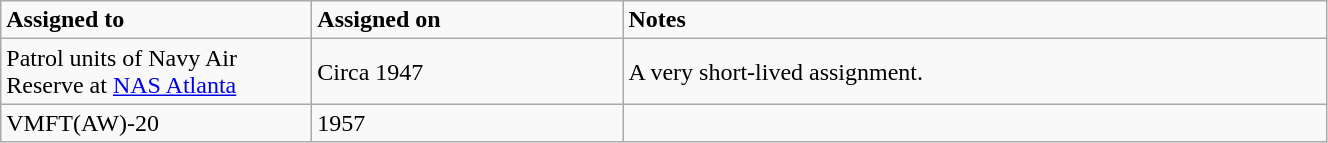<table class="wikitable" style="width: 70%;">
<tr>
<td style="width: 200px;"><strong>Assigned to</strong></td>
<td style="width: 200px;"><strong>Assigned on</strong></td>
<td><strong>Notes</strong></td>
</tr>
<tr>
<td>Patrol units of Navy Air Reserve at <a href='#'>NAS Atlanta</a></td>
<td>Circa 1947</td>
<td>A very short-lived assignment.</td>
</tr>
<tr>
<td>VMFT(AW)-20</td>
<td>1957</td>
<td></td>
</tr>
</table>
